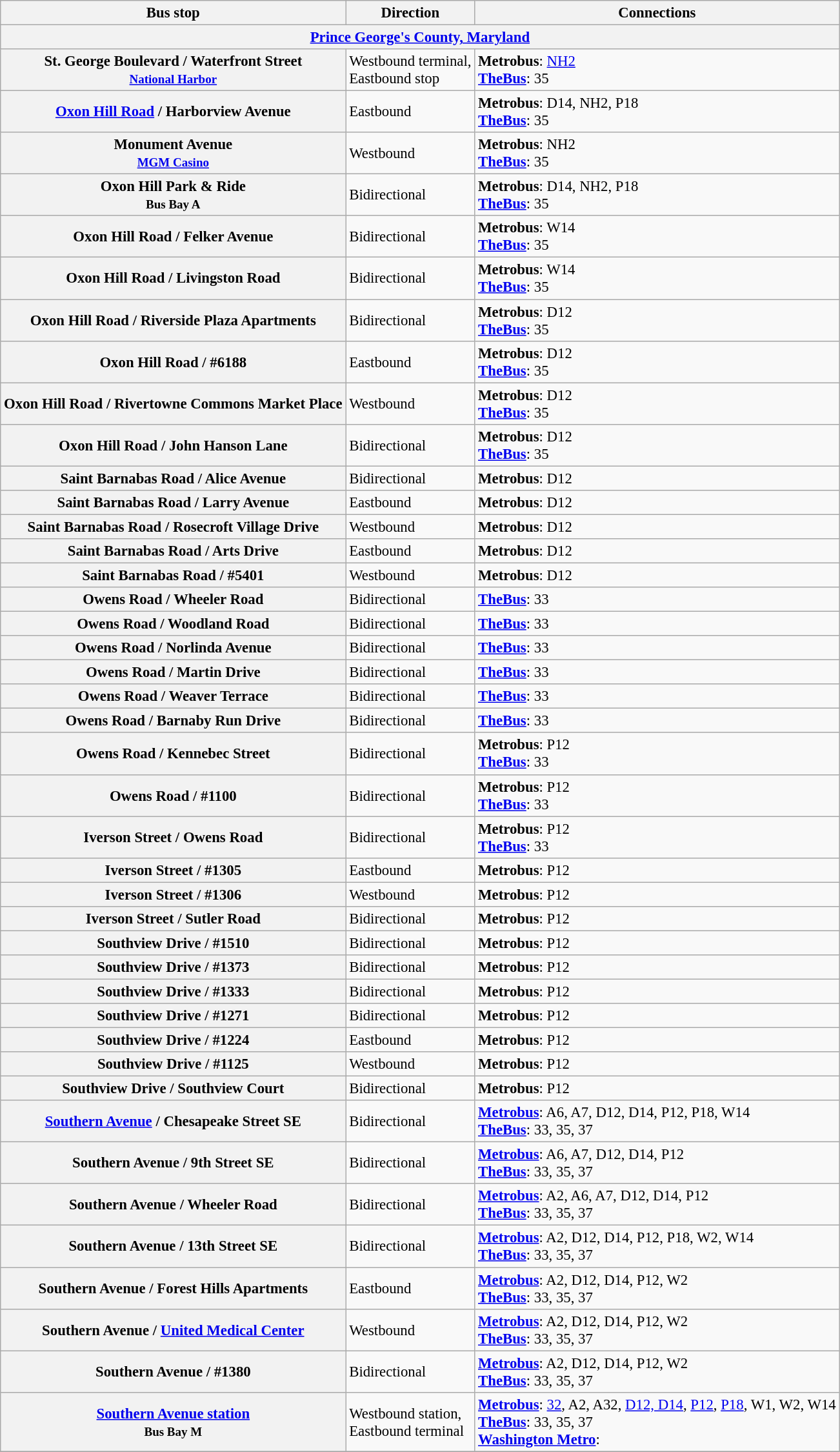<table class="wikitable collapsible collapsed" style="font-size: 95%;">
<tr>
<th>Bus stop</th>
<th>Direction</th>
<th>Connections</th>
</tr>
<tr>
<th colspan="5"><a href='#'>Prince George's County, Maryland</a></th>
</tr>
<tr>
<th>St. George Boulevard / Waterfront Street<br><small><a href='#'>National Harbor</a></small></th>
<td>Westbound terminal,<br> Eastbound stop</td>
<td> <strong>Metrobus</strong>: <a href='#'>NH2</a><br> <strong><a href='#'>TheBus</a></strong>: 35</td>
</tr>
<tr>
<th><a href='#'>Oxon Hill Road</a> / Harborview Avenue</th>
<td>Eastbound</td>
<td> <strong>Metrobus</strong>: D14, NH2, P18<br> <strong><a href='#'>TheBus</a></strong>: 35</td>
</tr>
<tr>
<th>Monument Avenue<br><small><a href='#'>MGM Casino</a></small></th>
<td>Westbound</td>
<td> <strong>Metrobus</strong>: NH2<br> <strong><a href='#'>TheBus</a></strong>: 35</td>
</tr>
<tr>
<th>Oxon Hill Park & Ride<br><small>Bus Bay A</small></th>
<td>Bidirectional</td>
<td> <strong>Metrobus</strong>: D14, NH2, P18<br> <strong><a href='#'>TheBus</a></strong>: 35</td>
</tr>
<tr>
<th>Oxon Hill Road / Felker Avenue</th>
<td>Bidirectional</td>
<td> <strong>Metrobus</strong>: W14<br> <strong><a href='#'>TheBus</a></strong>: 35</td>
</tr>
<tr>
<th>Oxon Hill Road / Livingston Road</th>
<td>Bidirectional</td>
<td> <strong>Metrobus</strong>: W14<br> <strong><a href='#'>TheBus</a></strong>: 35</td>
</tr>
<tr>
<th>Oxon Hill Road / Riverside Plaza Apartments</th>
<td>Bidirectional</td>
<td> <strong>Metrobus</strong>: D12<br> <strong><a href='#'>TheBus</a></strong>: 35</td>
</tr>
<tr>
<th>Oxon Hill Road / #6188</th>
<td>Eastbound</td>
<td> <strong>Metrobus</strong>: D12<br> <strong><a href='#'>TheBus</a></strong>: 35</td>
</tr>
<tr>
<th>Oxon Hill Road / Rivertowne Commons Market Place</th>
<td>Westbound</td>
<td> <strong>Metrobus</strong>: D12<br> <strong><a href='#'>TheBus</a></strong>: 35</td>
</tr>
<tr>
<th>Oxon Hill Road / John Hanson Lane</th>
<td>Bidirectional</td>
<td> <strong>Metrobus</strong>: D12<br> <strong><a href='#'>TheBus</a></strong>: 35</td>
</tr>
<tr>
<th>Saint Barnabas Road / Alice Avenue</th>
<td>Bidirectional</td>
<td> <strong>Metrobus</strong>: D12</td>
</tr>
<tr>
<th>Saint Barnabas Road / Larry Avenue</th>
<td>Eastbound</td>
<td> <strong>Metrobus</strong>: D12</td>
</tr>
<tr>
<th>Saint Barnabas Road / Rosecroft Village Drive</th>
<td>Westbound</td>
<td> <strong>Metrobus</strong>: D12</td>
</tr>
<tr>
<th>Saint Barnabas Road / Arts Drive</th>
<td>Eastbound</td>
<td> <strong>Metrobus</strong>: D12</td>
</tr>
<tr>
<th>Saint Barnabas Road / #5401</th>
<td>Westbound</td>
<td> <strong>Metrobus</strong>: D12</td>
</tr>
<tr>
<th>Owens Road / Wheeler Road</th>
<td>Bidirectional</td>
<td> <strong><a href='#'>TheBus</a></strong>: 33</td>
</tr>
<tr>
<th>Owens Road / Woodland Road</th>
<td>Bidirectional</td>
<td> <strong><a href='#'>TheBus</a></strong>: 33</td>
</tr>
<tr>
<th>Owens Road / Norlinda Avenue</th>
<td>Bidirectional</td>
<td> <strong><a href='#'>TheBus</a></strong>: 33</td>
</tr>
<tr>
<th>Owens Road / Martin Drive</th>
<td>Bidirectional</td>
<td> <strong><a href='#'>TheBus</a></strong>: 33</td>
</tr>
<tr>
<th>Owens Road / Weaver Terrace</th>
<td>Bidirectional</td>
<td> <strong><a href='#'>TheBus</a></strong>: 33</td>
</tr>
<tr>
<th>Owens Road / Barnaby Run Drive</th>
<td>Bidirectional</td>
<td> <strong><a href='#'>TheBus</a></strong>: 33</td>
</tr>
<tr>
<th>Owens Road / Kennebec Street</th>
<td>Bidirectional</td>
<td> <strong>Metrobus</strong>: P12<br> <strong><a href='#'>TheBus</a></strong>: 33</td>
</tr>
<tr>
<th>Owens Road / #1100</th>
<td>Bidirectional</td>
<td> <strong>Metrobus</strong>: P12<br> <strong><a href='#'>TheBus</a></strong>: 33</td>
</tr>
<tr>
<th>Iverson Street / Owens Road</th>
<td>Bidirectional</td>
<td> <strong>Metrobus</strong>: P12<br> <strong><a href='#'>TheBus</a></strong>: 33</td>
</tr>
<tr>
<th>Iverson Street / #1305</th>
<td>Eastbound</td>
<td> <strong>Metrobus</strong>: P12</td>
</tr>
<tr>
<th>Iverson Street / #1306</th>
<td>Westbound</td>
<td> <strong>Metrobus</strong>: P12</td>
</tr>
<tr>
<th>Iverson Street / Sutler Road</th>
<td>Bidirectional</td>
<td> <strong>Metrobus</strong>: P12</td>
</tr>
<tr>
<th>Southview Drive / #1510</th>
<td>Bidirectional</td>
<td> <strong>Metrobus</strong>: P12</td>
</tr>
<tr>
<th>Southview Drive / #1373</th>
<td>Bidirectional</td>
<td> <strong>Metrobus</strong>: P12</td>
</tr>
<tr>
<th>Southview Drive / #1333</th>
<td>Bidirectional</td>
<td> <strong>Metrobus</strong>: P12</td>
</tr>
<tr>
<th>Southview Drive / #1271</th>
<td>Bidirectional</td>
<td> <strong>Metrobus</strong>: P12</td>
</tr>
<tr>
<th>Southview Drive / #1224</th>
<td>Eastbound</td>
<td> <strong>Metrobus</strong>: P12</td>
</tr>
<tr>
<th>Southview Drive / #1125</th>
<td>Westbound</td>
<td> <strong>Metrobus</strong>: P12</td>
</tr>
<tr>
<th>Southview Drive / Southview Court</th>
<td>Bidirectional</td>
<td> <strong>Metrobus</strong>: P12</td>
</tr>
<tr>
<th><a href='#'>Southern Avenue</a> / Chesapeake Street SE</th>
<td>Bidirectional</td>
<td> <strong><a href='#'>Metrobus</a></strong>: A6, A7, D12, D14, P12, P18, W14<br> <strong><a href='#'>TheBus</a></strong>: 33, 35, 37</td>
</tr>
<tr>
<th>Southern Avenue / 9th Street SE</th>
<td>Bidirectional</td>
<td> <strong><a href='#'>Metrobus</a></strong>: A6, A7, D12, D14, P12<br> <strong><a href='#'>TheBus</a></strong>: 33, 35, 37</td>
</tr>
<tr>
<th>Southern Avenue / Wheeler Road</th>
<td>Bidirectional</td>
<td> <strong><a href='#'>Metrobus</a></strong>: A2, A6, A7, D12, D14, P12<br> <strong><a href='#'>TheBus</a></strong>: 33, 35, 37</td>
</tr>
<tr>
<th>Southern Avenue / 13th Street SE</th>
<td>Bidirectional</td>
<td> <strong><a href='#'>Metrobus</a></strong>: A2, D12, D14, P12, P18, W2, W14<br> <strong><a href='#'>TheBus</a></strong>: 33, 35, 37</td>
</tr>
<tr>
<th>Southern Avenue / Forest Hills Apartments</th>
<td>Eastbound</td>
<td> <strong><a href='#'>Metrobus</a></strong>: A2, D12, D14, P12, W2<br> <strong><a href='#'>TheBus</a></strong>: 33, 35, 37</td>
</tr>
<tr>
<th>Southern Avenue / <a href='#'>United Medical Center</a></th>
<td>Westbound</td>
<td> <strong><a href='#'>Metrobus</a></strong>: A2, D12, D14, P12, W2<br> <strong><a href='#'>TheBus</a></strong>: 33, 35, 37</td>
</tr>
<tr>
<th>Southern Avenue / #1380</th>
<td>Bidirectional</td>
<td> <strong><a href='#'>Metrobus</a></strong>: A2, D12, D14, P12, W2<br> <strong><a href='#'>TheBus</a></strong>: 33, 35, 37</td>
</tr>
<tr>
<th><a href='#'>Southern Avenue station</a><br><small>Bus Bay M</small></th>
<td>Westbound station,<br>Eastbound terminal</td>
<td> <strong><a href='#'>Metrobus</a></strong>: <a href='#'>32</a>, A2, A32, <a href='#'>D12, D14</a>, <a href='#'>P12</a>, <a href='#'>P18</a>, W1, W2, W14<br> <strong><a href='#'>TheBus</a></strong>: 33, 35, 37<br> <strong><a href='#'>Washington Metro</a></strong>: </td>
</tr>
<tr>
</tr>
</table>
